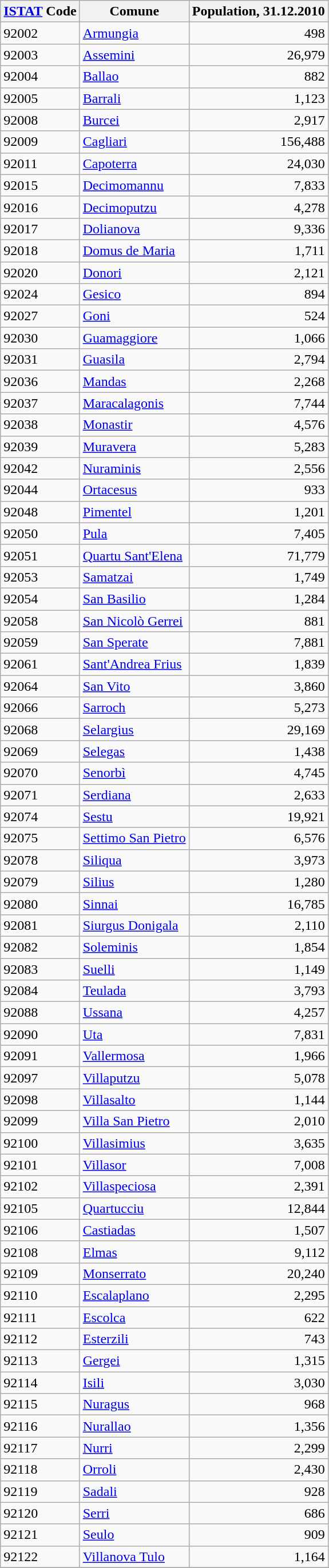<table class="wikitable sortable">
<tr>
<th><a href='#'>ISTAT</a> Code</th>
<th>Comune</th>
<th>Population, 31.12.2010</th>
</tr>
<tr>
<td>92002</td>
<td><a href='#'>Armungia</a></td>
<td align="right">498</td>
</tr>
<tr>
<td>92003</td>
<td><a href='#'>Assemini</a></td>
<td align="right">26,979</td>
</tr>
<tr>
<td>92004</td>
<td><a href='#'>Ballao</a></td>
<td align="right">882</td>
</tr>
<tr>
<td>92005</td>
<td><a href='#'>Barrali</a></td>
<td align="right">1,123</td>
</tr>
<tr>
<td>92008</td>
<td><a href='#'>Burcei</a></td>
<td align="right">2,917</td>
</tr>
<tr>
<td>92009</td>
<td><a href='#'>Cagliari</a></td>
<td align="right">156,488</td>
</tr>
<tr>
<td>92011</td>
<td><a href='#'>Capoterra</a></td>
<td align="right">24,030</td>
</tr>
<tr>
<td>92015</td>
<td><a href='#'>Decimomannu</a></td>
<td align="right">7,833</td>
</tr>
<tr>
<td>92016</td>
<td><a href='#'>Decimoputzu</a></td>
<td align="right">4,278</td>
</tr>
<tr>
<td>92017</td>
<td><a href='#'>Dolianova</a></td>
<td align="right">9,336</td>
</tr>
<tr>
<td>92018</td>
<td><a href='#'>Domus de Maria</a></td>
<td align="right">1,711</td>
</tr>
<tr>
<td>92020</td>
<td><a href='#'>Donori</a></td>
<td align="right">2,121</td>
</tr>
<tr>
<td>92024</td>
<td><a href='#'>Gesico</a></td>
<td align="right">894</td>
</tr>
<tr>
<td>92027</td>
<td><a href='#'>Goni</a></td>
<td align="right">524</td>
</tr>
<tr>
<td>92030</td>
<td><a href='#'>Guamaggiore</a></td>
<td align="right">1,066</td>
</tr>
<tr>
<td>92031</td>
<td><a href='#'>Guasila</a></td>
<td align="right">2,794</td>
</tr>
<tr>
<td>92036</td>
<td><a href='#'>Mandas</a></td>
<td align="right">2,268</td>
</tr>
<tr>
<td>92037</td>
<td><a href='#'>Maracalagonis</a></td>
<td align="right">7,744</td>
</tr>
<tr>
<td>92038</td>
<td><a href='#'>Monastir</a></td>
<td align="right">4,576</td>
</tr>
<tr>
<td>92039</td>
<td><a href='#'>Muravera</a></td>
<td align="right">5,283</td>
</tr>
<tr>
<td>92042</td>
<td><a href='#'>Nuraminis</a></td>
<td align="right">2,556</td>
</tr>
<tr>
<td>92044</td>
<td><a href='#'>Ortacesus</a></td>
<td align="right">933</td>
</tr>
<tr>
<td>92048</td>
<td><a href='#'>Pimentel</a></td>
<td align="right">1,201</td>
</tr>
<tr>
<td>92050</td>
<td><a href='#'>Pula</a></td>
<td align="right">7,405</td>
</tr>
<tr>
<td>92051</td>
<td><a href='#'>Quartu Sant'Elena</a></td>
<td align="right">71,779</td>
</tr>
<tr>
<td>92053</td>
<td><a href='#'>Samatzai</a></td>
<td align="right">1,749</td>
</tr>
<tr>
<td>92054</td>
<td><a href='#'>San Basilio</a></td>
<td align="right">1,284</td>
</tr>
<tr>
<td>92058</td>
<td><a href='#'>San Nicolò Gerrei</a></td>
<td align="right">881</td>
</tr>
<tr>
<td>92059</td>
<td><a href='#'>San Sperate</a></td>
<td align="right">7,881</td>
</tr>
<tr>
<td>92061</td>
<td><a href='#'>Sant'Andrea Frius</a></td>
<td align="right">1,839</td>
</tr>
<tr>
<td>92064</td>
<td><a href='#'>San Vito</a></td>
<td align="right">3,860</td>
</tr>
<tr>
<td>92066</td>
<td><a href='#'>Sarroch</a></td>
<td align="right">5,273</td>
</tr>
<tr>
<td>92068</td>
<td><a href='#'>Selargius</a></td>
<td align="right">29,169</td>
</tr>
<tr>
<td>92069</td>
<td><a href='#'>Selegas</a></td>
<td align="right">1,438</td>
</tr>
<tr>
<td>92070</td>
<td><a href='#'>Senorbì</a></td>
<td align="right">4,745</td>
</tr>
<tr>
<td>92071</td>
<td><a href='#'>Serdiana</a></td>
<td align="right">2,633</td>
</tr>
<tr>
<td>92074</td>
<td><a href='#'>Sestu</a></td>
<td align="right">19,921</td>
</tr>
<tr>
<td>92075</td>
<td><a href='#'>Settimo San Pietro</a></td>
<td align="right">6,576</td>
</tr>
<tr>
<td>92078</td>
<td><a href='#'>Siliqua</a></td>
<td align="right">3,973</td>
</tr>
<tr>
<td>92079</td>
<td><a href='#'>Silius</a></td>
<td align="right">1,280</td>
</tr>
<tr>
<td>92080</td>
<td><a href='#'>Sinnai</a></td>
<td align="right">16,785</td>
</tr>
<tr>
<td>92081</td>
<td><a href='#'>Siurgus Donigala</a></td>
<td align="right">2,110</td>
</tr>
<tr>
<td>92082</td>
<td><a href='#'>Soleminis</a></td>
<td align="right">1,854</td>
</tr>
<tr>
<td>92083</td>
<td><a href='#'>Suelli</a></td>
<td align="right">1,149</td>
</tr>
<tr>
<td>92084</td>
<td><a href='#'>Teulada</a></td>
<td align="right">3,793</td>
</tr>
<tr>
<td>92088</td>
<td><a href='#'>Ussana</a></td>
<td align="right">4,257</td>
</tr>
<tr>
<td>92090</td>
<td><a href='#'>Uta</a></td>
<td align="right">7,831</td>
</tr>
<tr>
<td>92091</td>
<td><a href='#'>Vallermosa</a></td>
<td align="right">1,966</td>
</tr>
<tr>
<td>92097</td>
<td><a href='#'>Villaputzu</a></td>
<td align="right">5,078</td>
</tr>
<tr>
<td>92098</td>
<td><a href='#'>Villasalto</a></td>
<td align="right">1,144</td>
</tr>
<tr>
<td>92099</td>
<td><a href='#'>Villa San Pietro</a></td>
<td align="right">2,010</td>
</tr>
<tr>
<td>92100</td>
<td><a href='#'>Villasimius</a></td>
<td align="right">3,635</td>
</tr>
<tr>
<td>92101</td>
<td><a href='#'>Villasor</a></td>
<td align="right">7,008</td>
</tr>
<tr>
<td>92102</td>
<td><a href='#'>Villaspeciosa</a></td>
<td align="right">2,391</td>
</tr>
<tr>
<td>92105</td>
<td><a href='#'>Quartucciu</a></td>
<td align="right">12,844</td>
</tr>
<tr>
<td>92106</td>
<td><a href='#'>Castiadas</a></td>
<td align="right">1,507</td>
</tr>
<tr>
<td>92108</td>
<td><a href='#'>Elmas</a></td>
<td align="right">9,112</td>
</tr>
<tr>
<td>92109</td>
<td><a href='#'>Monserrato</a></td>
<td align="right">20,240</td>
</tr>
<tr>
<td>92110</td>
<td><a href='#'>Escalaplano</a></td>
<td align="right">2,295</td>
</tr>
<tr>
<td>92111</td>
<td><a href='#'>Escolca</a></td>
<td align="right">622</td>
</tr>
<tr>
<td>92112</td>
<td><a href='#'>Esterzili</a></td>
<td align="right">743</td>
</tr>
<tr>
<td>92113</td>
<td><a href='#'>Gergei</a></td>
<td align="right">1,315</td>
</tr>
<tr>
<td>92114</td>
<td><a href='#'>Isili</a></td>
<td align="right">3,030</td>
</tr>
<tr>
<td>92115</td>
<td><a href='#'>Nuragus</a></td>
<td align="right">968</td>
</tr>
<tr>
<td>92116</td>
<td><a href='#'>Nurallao</a></td>
<td align="right">1,356</td>
</tr>
<tr>
<td>92117</td>
<td><a href='#'>Nurri</a></td>
<td align="right">2,299</td>
</tr>
<tr>
<td>92118</td>
<td><a href='#'>Orroli</a></td>
<td align="right">2,430</td>
</tr>
<tr>
<td>92119</td>
<td><a href='#'>Sadali</a></td>
<td align="right">928</td>
</tr>
<tr>
<td>92120</td>
<td><a href='#'>Serri</a></td>
<td align="right">686</td>
</tr>
<tr>
<td>92121</td>
<td><a href='#'>Seulo</a></td>
<td align="right">909</td>
</tr>
<tr>
<td>92122</td>
<td><a href='#'>Villanova Tulo</a></td>
<td align="right">1,164</td>
</tr>
<tr>
</tr>
</table>
